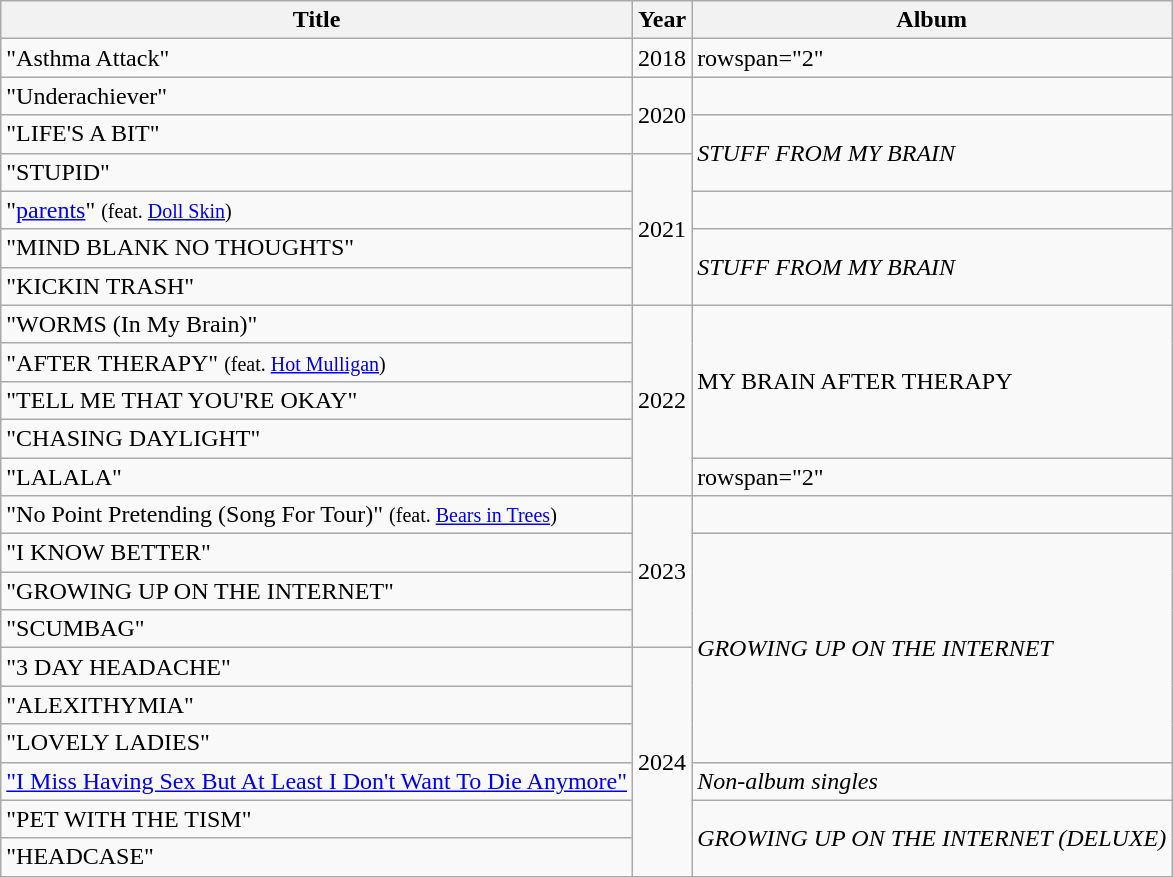<table class="wikitable">
<tr>
<th>Title</th>
<th>Year</th>
<th>Album</th>
</tr>
<tr>
<td>"Asthma Attack"</td>
<td>2018</td>
<td>rowspan="2"  </td>
</tr>
<tr>
<td>"Underachiever"</td>
<td rowspan="2">2020</td>
</tr>
<tr>
<td>"LIFE'S A BIT"</td>
<td rowspan="2"><em>STUFF FROM MY BRAIN</em></td>
</tr>
<tr>
<td>"STUPID"</td>
<td rowspan="4">2021</td>
</tr>
<tr>
<td>"<a href='#'>parents</a>" <small>(feat. <a href='#'>Doll Skin</a>)</small></td>
<td></td>
</tr>
<tr>
<td>"MIND BLANK NO THOUGHTS"</td>
<td rowspan="2"><em>STUFF FROM MY BRAIN</em></td>
</tr>
<tr>
<td>"KICKIN TRASH"</td>
</tr>
<tr>
<td>"WORMS (In My Brain)"</td>
<td rowspan="5">2022</td>
<td rowspan="4">MY BRAIN AFTER THERAPY</td>
</tr>
<tr>
<td>"AFTER THERAPY" <small>(feat. <a href='#'>Hot Mulligan</a>)</small></td>
</tr>
<tr>
<td>"TELL ME THAT YOU'RE OKAY"</td>
</tr>
<tr>
<td>"CHASING DAYLIGHT"</td>
</tr>
<tr>
<td>"LALALA"</td>
<td>rowspan="2"  </td>
</tr>
<tr>
<td>"No Point Pretending (Song For Tour)" <small>(feat. <a href='#'>Bears in Trees</a>)</small></td>
<td rowspan="4">2023</td>
</tr>
<tr>
<td>"I KNOW BETTER"</td>
<td rowspan="6"><em>GROWING UP ON THE INTERNET</em></td>
</tr>
<tr>
<td>"GROWING UP ON THE INTERNET"</td>
</tr>
<tr>
<td>"SCUMBAG"</td>
</tr>
<tr>
<td>"3 DAY HEADACHE"</td>
<td rowspan="6">2024</td>
</tr>
<tr>
<td>"ALEXITHYMIA"</td>
</tr>
<tr>
<td>"LOVELY LADIES"</td>
</tr>
<tr>
<td><a href='#'>"I Miss Having Sex But At Least I Don't Want To Die Anymore"</a></td>
<td><em>Non-album singles</em></td>
</tr>
<tr>
<td>"PET WITH THE TISM"</td>
<td rowspan="2"><em>GROWING UP ON THE INTERNET (DELUXE)</em></td>
</tr>
<tr>
<td>"HEADCASE"</td>
</tr>
</table>
